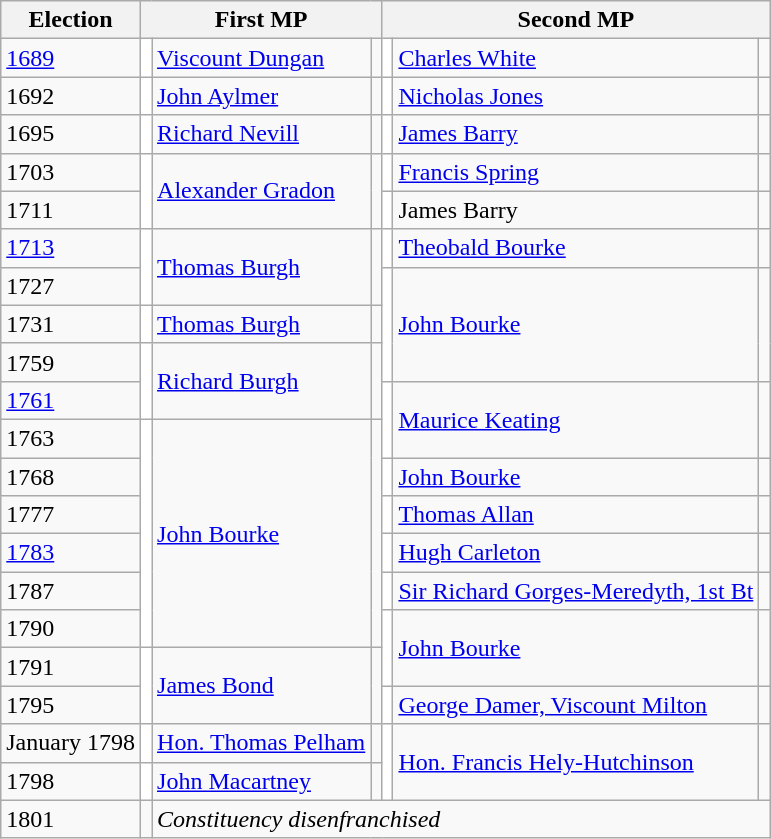<table class="wikitable">
<tr>
<th>Election</th>
<th colspan=3>First MP</th>
<th colspan=3>Second MP</th>
</tr>
<tr>
<td><a href='#'>1689</a></td>
<td style="background-color: white"></td>
<td><a href='#'>Viscount Dungan</a></td>
<td></td>
<td style="background-color: white"></td>
<td><a href='#'>Charles White</a></td>
<td></td>
</tr>
<tr>
<td>1692</td>
<td style="background-color: white"></td>
<td><a href='#'>John Aylmer</a></td>
<td></td>
<td style="background-color: white"></td>
<td><a href='#'>Nicholas Jones</a></td>
<td></td>
</tr>
<tr>
<td>1695</td>
<td style="background-color: white"></td>
<td><a href='#'>Richard Nevill</a></td>
<td></td>
<td style="background-color: white"></td>
<td><a href='#'>James Barry</a></td>
<td></td>
</tr>
<tr>
<td>1703</td>
<td rowspan="2" style="background-color: white"></td>
<td rowspan="2"><a href='#'>Alexander Gradon</a></td>
<td rowspan="2"></td>
<td style="background-color: white"></td>
<td><a href='#'>Francis Spring</a></td>
<td></td>
</tr>
<tr>
<td>1711</td>
<td style="background-color: white"></td>
<td>James Barry</td>
<td></td>
</tr>
<tr>
<td><a href='#'>1713</a></td>
<td rowspan="2" style="background-color: white"></td>
<td rowspan="2"><a href='#'>Thomas Burgh</a></td>
<td rowspan="2"></td>
<td style="background-color: white"></td>
<td><a href='#'>Theobald Bourke</a></td>
<td></td>
</tr>
<tr>
<td>1727</td>
<td rowspan="3" style="background-color: white"></td>
<td rowspan="3"><a href='#'>John Bourke</a></td>
<td rowspan="3"></td>
</tr>
<tr>
<td>1731</td>
<td style="background-color: white"></td>
<td><a href='#'>Thomas Burgh</a></td>
<td></td>
</tr>
<tr>
<td>1759</td>
<td rowspan="2" style="background-color: white"></td>
<td rowspan="2"><a href='#'>Richard Burgh</a></td>
<td rowspan="2"></td>
</tr>
<tr>
<td><a href='#'>1761</a></td>
<td rowspan="2" style="background-color: white"></td>
<td rowspan="2"><a href='#'>Maurice Keating</a></td>
<td rowspan="2"></td>
</tr>
<tr>
<td>1763</td>
<td rowspan="6" style="background-color: white"></td>
<td rowspan="6"><a href='#'>John Bourke</a></td>
<td rowspan="6"></td>
</tr>
<tr>
<td>1768</td>
<td style="background-color: white"></td>
<td><a href='#'>John Bourke</a></td>
<td></td>
</tr>
<tr>
<td>1777</td>
<td style="background-color: white"></td>
<td><a href='#'>Thomas Allan</a></td>
<td></td>
</tr>
<tr>
<td><a href='#'>1783</a></td>
<td style="background-color: white"></td>
<td><a href='#'>Hugh Carleton</a></td>
<td></td>
</tr>
<tr>
<td>1787</td>
<td style="background-color: white"></td>
<td><a href='#'>Sir Richard Gorges-Meredyth, 1st Bt</a></td>
<td></td>
</tr>
<tr>
<td>1790</td>
<td rowspan="2" style="background-color: white"></td>
<td rowspan="2"><a href='#'>John Bourke</a></td>
<td rowspan="2"></td>
</tr>
<tr>
<td>1791</td>
<td rowspan="2" style="background-color: white"></td>
<td rowspan="2"><a href='#'>James Bond</a></td>
<td rowspan="2"></td>
</tr>
<tr>
<td>1795</td>
<td style="background-color: white"></td>
<td><a href='#'>George Damer, Viscount Milton</a></td>
<td></td>
</tr>
<tr>
<td>January 1798</td>
<td style="background-color: white"></td>
<td><a href='#'>Hon. Thomas Pelham</a></td>
<td></td>
<td rowspan="2" style="background-color: white"></td>
<td rowspan="2"><a href='#'>Hon. Francis Hely-Hutchinson</a></td>
<td rowspan="2"></td>
</tr>
<tr>
<td>1798</td>
<td style="background-color: white"></td>
<td><a href='#'>John Macartney</a></td>
<td></td>
</tr>
<tr>
<td>1801</td>
<td></td>
<td colspan = "5"><em>Constituency disenfranchised</em></td>
</tr>
</table>
